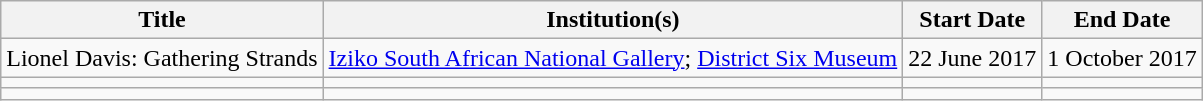<table class="wikitable">
<tr>
<th>Title</th>
<th>Institution(s)</th>
<th>Start Date</th>
<th>End Date</th>
</tr>
<tr>
<td>Lionel Davis: Gathering Strands</td>
<td><a href='#'>Iziko South African National Gallery</a>; <a href='#'>District Six Museum</a></td>
<td>22 June 2017</td>
<td>1 October 2017</td>
</tr>
<tr>
<td></td>
<td></td>
<td></td>
<td></td>
</tr>
<tr>
<td></td>
<td></td>
<td></td>
<td></td>
</tr>
</table>
